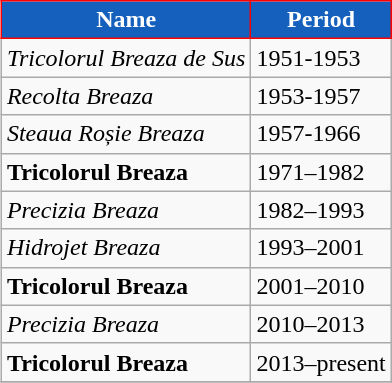<table class="wikitable" style="text-align: left" align="right">
<tr>
<th style="background:#1560bd;color:#FFFFFF;border:1px solid #FF0000;">Name</th>
<th style="background:#1560bd;color:#FFFFFF;border:1px solid #FF0000;">Period</th>
</tr>
<tr>
<td align=left><em>Tricolorul Breaza de Sus</em></td>
<td>1951-1953</td>
</tr>
<tr>
<td align=left><em>Recolta Breaza</em></td>
<td>1953-1957</td>
</tr>
<tr>
<td align=left><em>Steaua Roșie Breaza</em></td>
<td>1957-1966</td>
</tr>
<tr>
<td align=left><strong>Tricolorul Breaza</strong></td>
<td>1971–1982</td>
</tr>
<tr>
<td align=left><em>Precizia Breaza</em></td>
<td>1982–1993</td>
</tr>
<tr>
<td align=left><em>Hidrojet Breaza</em></td>
<td>1993–2001</td>
</tr>
<tr>
<td align=left><strong>Tricolorul Breaza</strong></td>
<td>2001–2010</td>
</tr>
<tr>
<td align=left><em>Precizia Breaza</em></td>
<td>2010–2013</td>
</tr>
<tr>
<td align=left><strong>Tricolorul Breaza</strong></td>
<td>2013–present</td>
</tr>
<tr>
</tr>
</table>
